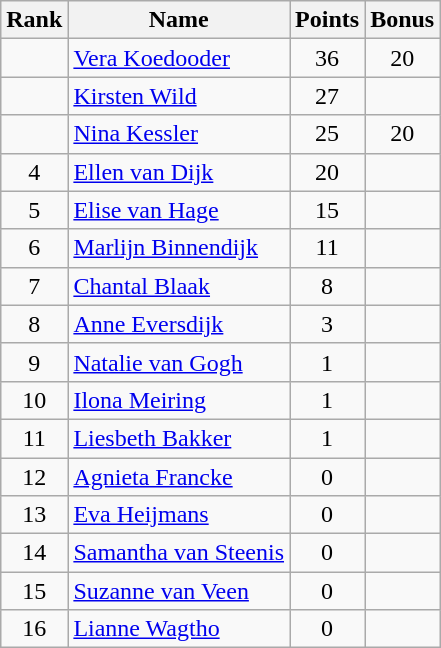<table class="wikitable sortable" style="text-align:center">
<tr>
<th>Rank</th>
<th>Name</th>
<th>Points</th>
<th>Bonus</th>
</tr>
<tr>
<td></td>
<td align=left><a href='#'>Vera Koedooder</a></td>
<td>36</td>
<td>20</td>
</tr>
<tr>
<td></td>
<td align=left><a href='#'>Kirsten Wild</a></td>
<td>27</td>
<td></td>
</tr>
<tr>
<td></td>
<td align=left><a href='#'>Nina Kessler</a></td>
<td>25</td>
<td>20</td>
</tr>
<tr>
<td>4</td>
<td align=left><a href='#'>Ellen van Dijk</a></td>
<td>20</td>
<td></td>
</tr>
<tr>
<td>5</td>
<td align=left><a href='#'>Elise van Hage</a></td>
<td>15</td>
<td></td>
</tr>
<tr>
<td>6</td>
<td align=left><a href='#'>Marlijn Binnendijk</a></td>
<td>11</td>
<td></td>
</tr>
<tr>
<td>7</td>
<td align=left><a href='#'>Chantal Blaak</a></td>
<td>8</td>
<td></td>
</tr>
<tr>
<td>8</td>
<td align=left><a href='#'>Anne Eversdijk</a></td>
<td>3</td>
<td></td>
</tr>
<tr>
<td>9</td>
<td align=left><a href='#'>Natalie van Gogh</a></td>
<td>1</td>
<td></td>
</tr>
<tr>
<td>10</td>
<td align=left><a href='#'>Ilona Meiring</a></td>
<td>1</td>
<td></td>
</tr>
<tr>
<td>11</td>
<td align=left><a href='#'>Liesbeth Bakker</a></td>
<td>1</td>
<td></td>
</tr>
<tr>
<td>12</td>
<td align=left><a href='#'>Agnieta Francke</a></td>
<td>0</td>
<td></td>
</tr>
<tr>
<td>13</td>
<td align=left><a href='#'>Eva Heijmans</a></td>
<td>0</td>
<td></td>
</tr>
<tr>
<td>14</td>
<td align=left><a href='#'>Samantha van Steenis</a></td>
<td>0</td>
<td></td>
</tr>
<tr>
<td>15</td>
<td align=left><a href='#'>Suzanne van Veen</a></td>
<td>0</td>
<td></td>
</tr>
<tr>
<td>16</td>
<td align=left><a href='#'>Lianne Wagtho</a></td>
<td>0</td>
<td></td>
</tr>
</table>
